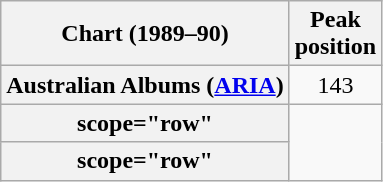<table class="wikitable sortable plainrowheaders">
<tr>
<th scope="col">Chart (1989–90)</th>
<th scope="col">Peak<br>position</th>
</tr>
<tr>
<th scope="row">Australian Albums (<a href='#'>ARIA</a>)</th>
<td align="center">143</td>
</tr>
<tr>
<th>scope="row" </th>
</tr>
<tr>
<th>scope="row" </th>
</tr>
</table>
